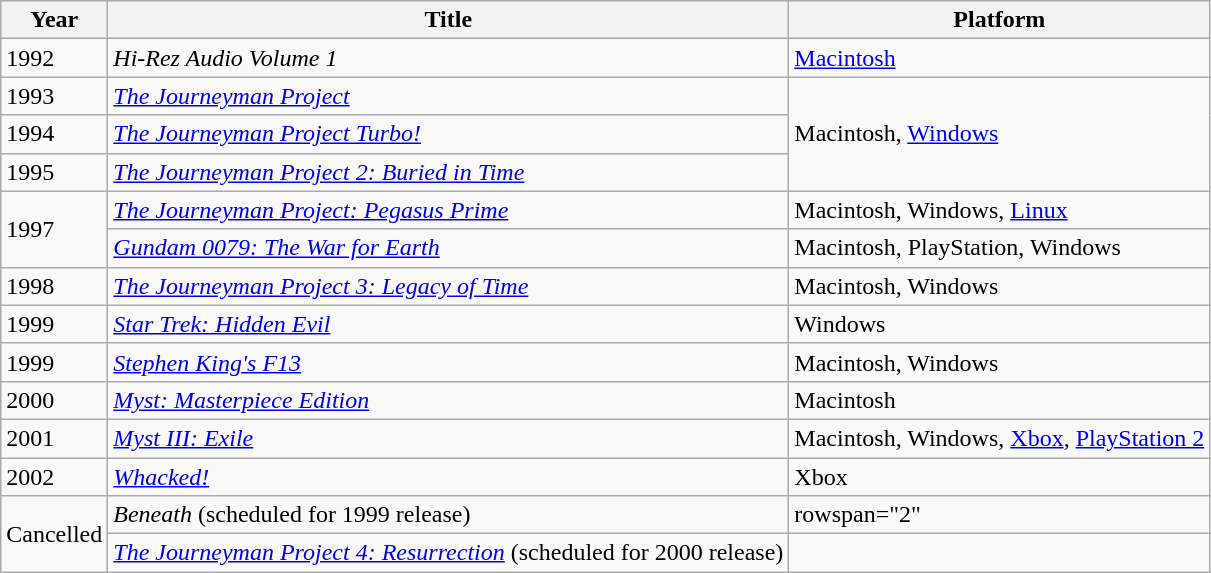<table class="wikitable sortable">
<tr>
<th>Year</th>
<th>Title</th>
<th>Platform</th>
</tr>
<tr>
<td>1992</td>
<td><em>Hi-Rez Audio Volume 1</em></td>
<td><a href='#'>Macintosh</a></td>
</tr>
<tr>
<td>1993</td>
<td><em><a href='#'>The Journeyman Project</a></em></td>
<td rowspan="3">Macintosh, <a href='#'>Windows</a></td>
</tr>
<tr>
<td>1994</td>
<td><em><a href='#'>The Journeyman Project Turbo!</a></em></td>
</tr>
<tr>
<td>1995</td>
<td><em><a href='#'>The Journeyman Project 2: Buried in Time</a></em></td>
</tr>
<tr>
<td rowspan="2">1997</td>
<td><em><a href='#'>The Journeyman Project: Pegasus Prime</a></em></td>
<td>Macintosh, Windows, <a href='#'>Linux</a></td>
</tr>
<tr>
<td><em><a href='#'>Gundam 0079: The War for Earth</a></em></td>
<td>Macintosh, PlayStation, Windows</td>
</tr>
<tr>
<td>1998</td>
<td><em><a href='#'>The Journeyman Project 3: Legacy of Time</a></em></td>
<td>Macintosh, Windows</td>
</tr>
<tr>
<td>1999</td>
<td><em><a href='#'>Star Trek: Hidden Evil</a></em></td>
<td>Windows</td>
</tr>
<tr>
<td>1999</td>
<td><em><a href='#'>Stephen King's F13</a></em></td>
<td>Macintosh, Windows</td>
</tr>
<tr>
<td>2000</td>
<td><em><a href='#'>Myst: Masterpiece Edition</a></em></td>
<td>Macintosh</td>
</tr>
<tr>
<td>2001</td>
<td><em><a href='#'>Myst III: Exile</a></em></td>
<td>Macintosh, Windows, <a href='#'>Xbox</a>, <a href='#'>PlayStation 2</a></td>
</tr>
<tr>
<td>2002</td>
<td><em><a href='#'>Whacked!</a></em></td>
<td>Xbox</td>
</tr>
<tr>
<td rowspan="2">Cancelled</td>
<td><em>Beneath</em> (scheduled for 1999 release)</td>
<td>rowspan="2" </td>
</tr>
<tr>
<td><em><a href='#'>The Journeyman Project 4: Resurrection</a></em> (scheduled for 2000 release)</td>
</tr>
</table>
